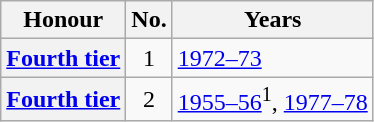<table class="wikitable plainrowheaders">
<tr>
<th scope=col>Honour</th>
<th scope=col>No.</th>
<th scope=col>Years</th>
</tr>
<tr>
<th scope=row><a href='#'>Fourth tier</a></th>
<td align=center>1</td>
<td><a href='#'>1972–73</a></td>
</tr>
<tr>
<th scope=row><a href='#'>Fourth tier</a></th>
<td align=center>2</td>
<td><a href='#'>1955–56</a><sup>1</sup>, <a href='#'>1977–78</a></td>
</tr>
</table>
